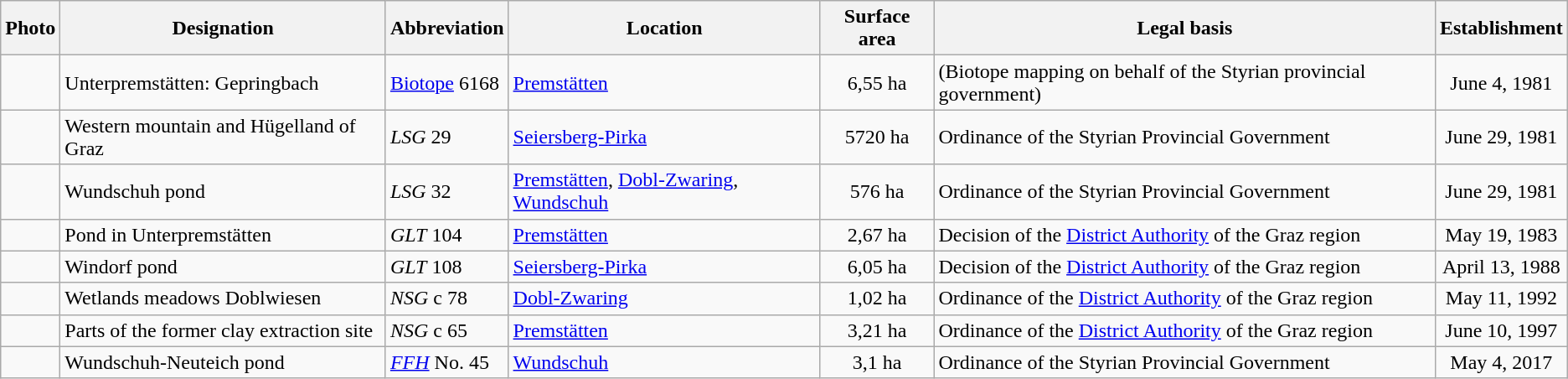<table class="wikitable sortable">
<tr>
<th class="unsortable">Photo</th>
<th>Designation</th>
<th>Abbreviation</th>
<th>Location</th>
<th data-sort-type="number">Surface area</th>
<th>Legal basis</th>
<th>Establishment</th>
</tr>
<tr>
<td style="text-align:center"></td>
<td>Unterpremstätten: Gepringbach</td>
<td><a href='#'>Biotope</a> 6168</td>
<td><a href='#'>Premstätten</a><br><small></small></td>
<td style="text-align:center">6,55 ha</td>
<td>(Biotope mapping on behalf of the Styrian provincial government)</td>
<td style="text-align:center">June 4, 1981</td>
</tr>
<tr>
<td style="text-align:center"></td>
<td>Western mountain and Hügelland of Graz</td>
<td><em>LSG</em> 29</td>
<td><a href='#'>Seiersberg-Pirka</a><br><small></small></td>
<td style="text-align:center">5720 ha</td>
<td>Ordinance of the Styrian Provincial Government</td>
<td style="text-align:center">June 29, 1981</td>
</tr>
<tr>
<td style="text-align:center"></td>
<td>Wundschuh pond</td>
<td><em>LSG</em> 32</td>
<td><a href='#'>Premstätten</a>, <a href='#'>Dobl-Zwaring</a>, <a href='#'>Wundschuh</a><br><small></small></td>
<td style="text-align:center">576 ha</td>
<td>Ordinance of the Styrian Provincial Government</td>
<td style="text-align:center">June 29, 1981</td>
</tr>
<tr>
<td style="text-align:center"></td>
<td>Pond in Unterpremstätten</td>
<td><em>GLT</em> 104</td>
<td><a href='#'>Premstätten</a><br><small></small></td>
<td style="text-align:center">2,67 ha</td>
<td>Decision of the <a href='#'>District Authority</a> of the Graz region</td>
<td style="text-align:center">May 19, 1983</td>
</tr>
<tr>
<td style="text-align:center"></td>
<td>Windorf pond</td>
<td><em>GLT</em> 108</td>
<td><a href='#'>Seiersberg-Pirka</a><br><small></small></td>
<td style="text-align:center">6,05 ha</td>
<td>Decision of the <a href='#'>District Authority</a> of the Graz region</td>
<td style="text-align:center">April 13, 1988</td>
</tr>
<tr>
<td style="text-align:center"></td>
<td>Wetlands meadows Doblwiesen</td>
<td><em>NSG</em> c 78</td>
<td><a href='#'>Dobl-Zwaring</a><br><small></small></td>
<td style="text-align:center">1,02 ha</td>
<td>Ordinance of the  <a href='#'>District Authority</a> of the Graz region</td>
<td style="text-align:center">May 11, 1992</td>
</tr>
<tr>
<td style="text-align:center"></td>
<td>Parts of the former clay extraction site</td>
<td><em>NSG</em> c 65</td>
<td><a href='#'>Premstätten</a><br><small></small></td>
<td style="text-align:center">3,21 ha</td>
<td>Ordinance of the  <a href='#'>District Authority</a> of the Graz region</td>
<td style="text-align:center">June 10, 1997</td>
</tr>
<tr>
<td style="text-align:center"></td>
<td>Wundschuh-Neuteich pond</td>
<td><a href='#'><em>FFH</em></a> No. 45</td>
<td><a href='#'>Wundschuh</a><br><small></small></td>
<td style="text-align:center">3,1 ha</td>
<td>Ordinance of the Styrian Provincial Government</td>
<td style="text-align:center">May 4, 2017</td>
</tr>
</table>
